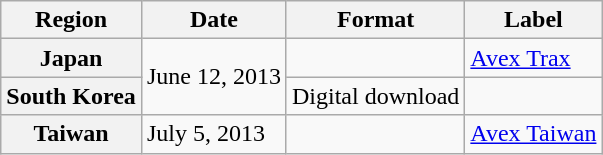<table class="wikitable plainrowheaders">
<tr>
<th scope="col">Region</th>
<th scope="col">Date</th>
<th scope="col">Format</th>
<th scope="col">Label</th>
</tr>
<tr>
<th scope="row">Japan</th>
<td rowspan="2">June 12, 2013</td>
<td></td>
<td><a href='#'>Avex Trax</a></td>
</tr>
<tr>
<th scope="row">South Korea</th>
<td>Digital download</td>
<td></td>
</tr>
<tr>
<th scope="row">Taiwan</th>
<td>July 5, 2013</td>
<td></td>
<td><a href='#'>Avex Taiwan</a></td>
</tr>
</table>
